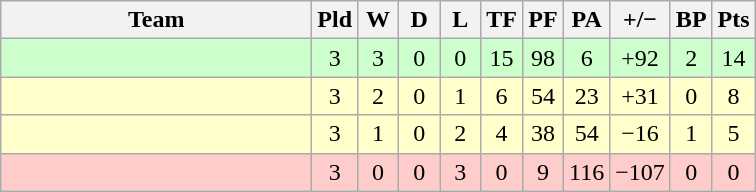<table class="wikitable" style="text-align:center">
<tr>
<th width="200">Team</th>
<th width="20">Pld</th>
<th width="20">W</th>
<th width="20">D</th>
<th width="20">L</th>
<th width="20">TF</th>
<th width="20">PF</th>
<th width="20">PA</th>
<th width="25">+/−</th>
<th width="20">BP</th>
<th width="20">Pts</th>
</tr>
<tr style="background:#cfc;">
<td align="left"></td>
<td>3</td>
<td>3</td>
<td>0</td>
<td>0</td>
<td>15</td>
<td>98</td>
<td>6</td>
<td>+92</td>
<td>2</td>
<td>14</td>
</tr>
<tr style="background:#ffc;">
<td align="left"></td>
<td>3</td>
<td>2</td>
<td>0</td>
<td>1</td>
<td>6</td>
<td>54</td>
<td>23</td>
<td>+31</td>
<td>0</td>
<td>8</td>
</tr>
<tr style="background:#ffc;">
<td align="left"></td>
<td>3</td>
<td>1</td>
<td>0</td>
<td>2</td>
<td>4</td>
<td>38</td>
<td>54</td>
<td>−16</td>
<td>1</td>
<td>5</td>
</tr>
<tr style="background:#fcc;">
<td align="left"></td>
<td>3</td>
<td>0</td>
<td>0</td>
<td>3</td>
<td>0</td>
<td>9</td>
<td>116</td>
<td>−107</td>
<td>0</td>
<td>0</td>
</tr>
</table>
